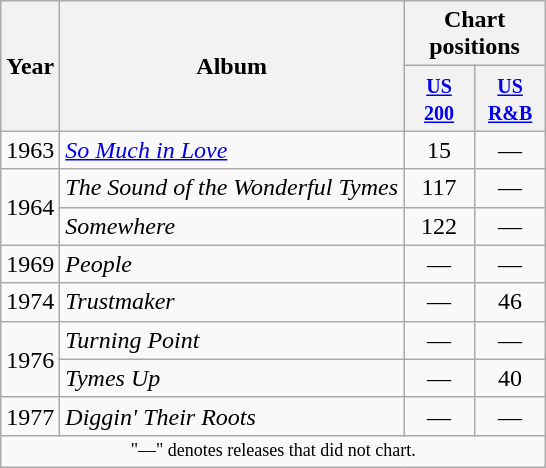<table class="wikitable">
<tr>
<th rowspan="2">Year</th>
<th rowspan="2">Album</th>
<th colspan="2">Chart positions</th>
</tr>
<tr>
<th style="width:40px;"><small><a href='#'>US 200</a></small><br></th>
<th style="width:40px;"><small><a href='#'>US R&B</a></small><br></th>
</tr>
<tr>
<td>1963</td>
<td><em><a href='#'>So Much in Love</a></em></td>
<td align=center>15</td>
<td align=center>—</td>
</tr>
<tr>
<td rowspan="2">1964</td>
<td><em>The Sound of the Wonderful Tymes</em></td>
<td align=center>117</td>
<td align=center>—</td>
</tr>
<tr>
<td><em>Somewhere</em></td>
<td align=center>122</td>
<td align=center>—</td>
</tr>
<tr>
<td>1969</td>
<td><em>People</em></td>
<td align=center>—</td>
<td align=center>—</td>
</tr>
<tr>
<td>1974</td>
<td><em>Trustmaker</em></td>
<td align=center>—</td>
<td align=center>46</td>
</tr>
<tr>
<td rowspan="2">1976</td>
<td><em>Turning Point</em></td>
<td align=center>—</td>
<td align=center>—</td>
</tr>
<tr>
<td><em>Tymes Up</em></td>
<td align=center>—</td>
<td align=center>40</td>
</tr>
<tr>
<td>1977</td>
<td><em>Diggin' Their Roots</em></td>
<td align=center>—</td>
<td align=center>—</td>
</tr>
<tr>
<td colspan="8" style="text-align:center; font-size:9pt;">"—" denotes releases that did not chart.</td>
</tr>
</table>
